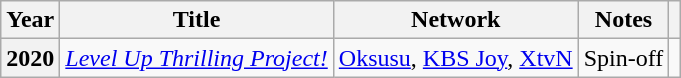<table class="wikitable plainrowheaders">
<tr>
<th scope="col">Year</th>
<th scope="col">Title</th>
<th scope="col">Network</th>
<th scope="col">Notes</th>
<th scope="col"></th>
</tr>
<tr>
<th scope="row">2020</th>
<td><em><a href='#'>Level Up Thrilling Project!</a></em></td>
<td><a href='#'>Oksusu</a>, <a href='#'>KBS Joy</a>, <a href='#'>XtvN</a></td>
<td>Spin-off</td>
<td></td>
</tr>
</table>
